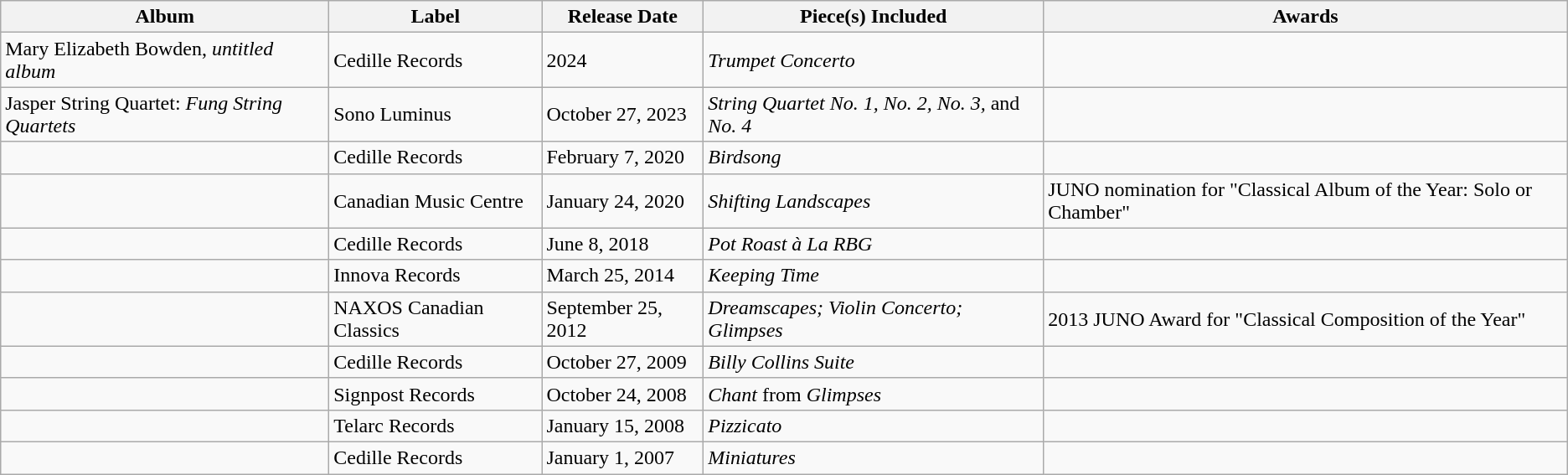<table class="wikitable">
<tr>
<th>Album</th>
<th>Label</th>
<th>Release Date</th>
<th>Piece(s) Included</th>
<th>Awards</th>
</tr>
<tr>
<td>Mary Elizabeth Bowden, <em>untitled album</em></td>
<td>Cedille Records</td>
<td>2024</td>
<td><em>Trumpet Concerto</em></td>
<td></td>
</tr>
<tr>
<td>Jasper String Quartet: <em>Fung String Quartets</em></td>
<td>Sono Luminus</td>
<td>October 27, 2023</td>
<td><em>String Quartet No. 1, No. 2, No. 3,</em> and <em>No. 4</em></td>
<td></td>
</tr>
<tr>
<td><em></em></td>
<td>Cedille Records</td>
<td>February 7, 2020</td>
<td><em>Birdsong</em></td>
<td></td>
</tr>
<tr>
<td></td>
<td>Canadian Music Centre</td>
<td>January 24, 2020</td>
<td><em>Shifting Landscapes</em></td>
<td>JUNO nomination for "Classical Album of the Year: Solo or Chamber"</td>
</tr>
<tr>
<td><em></em></td>
<td>Cedille Records</td>
<td>June 8, 2018</td>
<td><em>Pot Roast à La RBG</em></td>
<td></td>
</tr>
<tr>
<td></td>
<td>Innova Records</td>
<td>March 25, 2014</td>
<td><em>Keeping Time</em></td>
<td></td>
</tr>
<tr>
<td></td>
<td>NAXOS Canadian Classics</td>
<td>September 25, 2012</td>
<td><em>Dreamscapes; Violin Concerto; Glimpses</em></td>
<td>2013 JUNO Award for "Classical Composition of the Year"</td>
</tr>
<tr>
<td><em></em></td>
<td>Cedille Records</td>
<td>October 27, 2009</td>
<td><em>Billy Collins Suite</em></td>
<td></td>
</tr>
<tr>
<td><em></em></td>
<td>Signpost Records</td>
<td>October 24, 2008</td>
<td><em>Chant</em> from <em>Glimpses</em></td>
<td></td>
</tr>
<tr>
<td></td>
<td>Telarc Records</td>
<td>January 15, 2008</td>
<td><em>Pizzicato</em></td>
<td></td>
</tr>
<tr>
<td><em></em></td>
<td>Cedille Records</td>
<td>January 1, 2007</td>
<td><em>Miniatures</em></td>
<td></td>
</tr>
</table>
